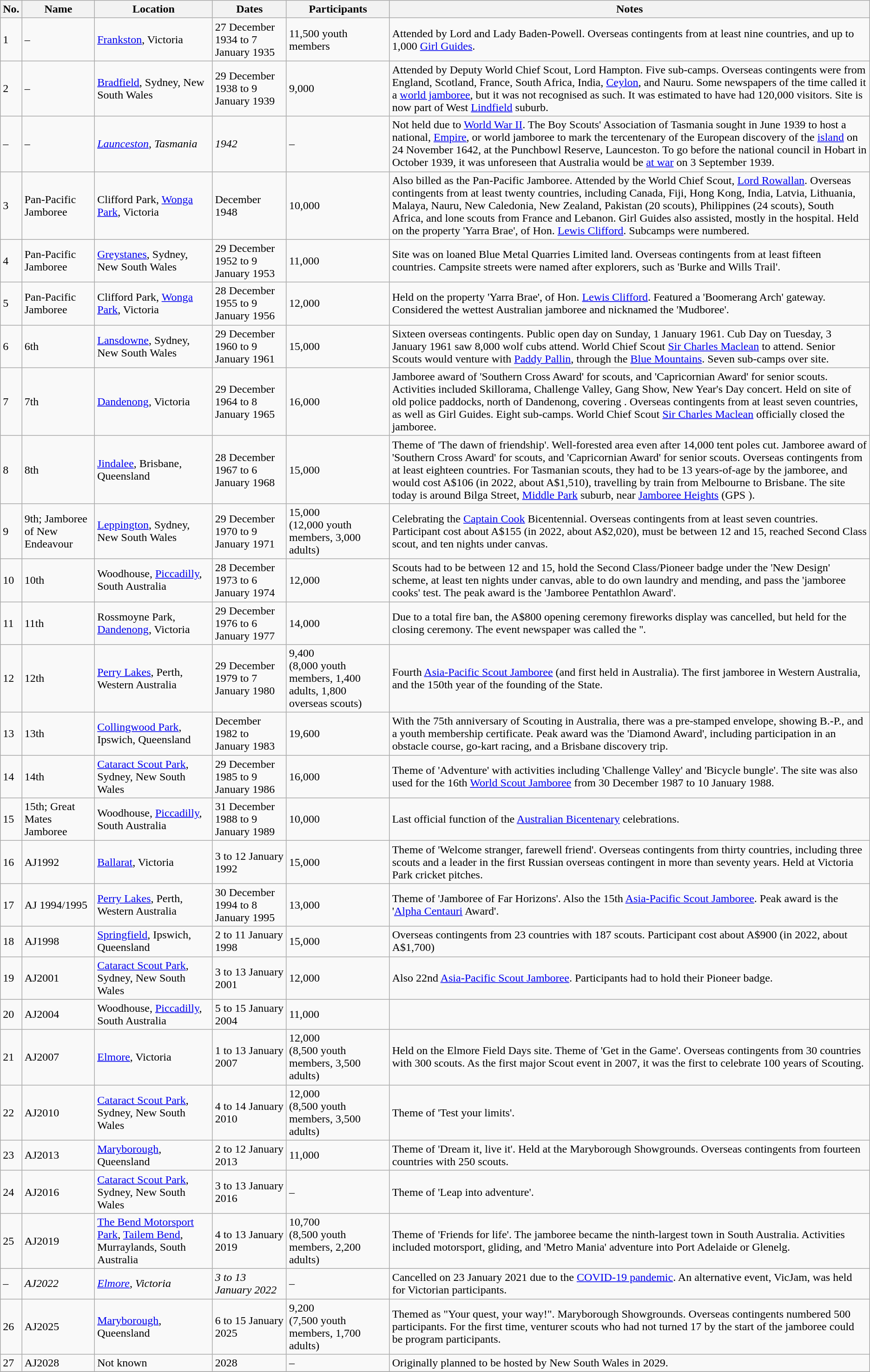<table class="wikitable sortable">
<tr>
<th scope="col">No.</th>
<th scope="col">Name</th>
<th scope="col">Location</th>
<th>Dates</th>
<th>Participants</th>
<th>Notes</th>
</tr>
<tr>
<td>1</td>
<td>–</td>
<td data-sort-value="Vic, Frankston"><a href='#'>Frankston</a>, Victoria</td>
<td data-sort-value="1934-12-27">27 December 1934 to 7 January 1935</td>
<td>11,500 youth members</td>
<td>Attended by Lord and Lady Baden-Powell.  Overseas contingents from at least nine countries, and up to 1,000 <a href='#'>Girl Guides</a>.</td>
</tr>
<tr>
<td>2</td>
<td>–</td>
<td data-sort-value="NSW, Sydney, Bradfield"><a href='#'>Bradfield</a>, Sydney, New South Wales</td>
<td data-sort-value="1938-12-29">29 December 1938 to 9 January 1939</td>
<td>9,000</td>
<td>Attended by Deputy World Chief Scout, Lord Hampton.  Five sub-camps.  Overseas contingents were from England, Scotland, France, South Africa, India, <a href='#'>Ceylon</a>, and Nauru.  Some newspapers of the time called it a <a href='#'>world jamboree</a>, but it was not recognised as such.  It was estimated to have had 120,000 visitors.  Site is now part of West <a href='#'>Lindfield</a> suburb.</td>
</tr>
<tr>
<td>–</td>
<td>–</td>
<td data-sort-value="Tas"><em><a href='#'>Launceston</a>, Tasmania</em></td>
<td data-sort-value="1942-01-00"><em>1942</em></td>
<td>–</td>
<td>Not held due to <a href='#'>World War II</a>.  The Boy Scouts' Association of Tasmania sought in June 1939 to host a national, <a href='#'>Empire</a>, or world jamboree to mark the tercentenary of the European discovery of the <a href='#'>island</a> on 24 November 1642, at the Punchbowl Reserve, Launceston.  To go before the national council in Hobart in October 1939, it was unforeseen that Australia would be <a href='#'>at war</a> on 3 September 1939.</td>
</tr>
<tr>
<td>3</td>
<td>Pan-Pacific Jamboree</td>
<td data-sort-value="Vic, Wonga Park">Clifford Park, <a href='#'>Wonga Park</a>, Victoria</td>
<td data-sort-value="1948-12-00">December 1948</td>
<td>10,000</td>
<td>Also billed as the Pan-Pacific Jamboree.  Attended by the World Chief Scout, <a href='#'>Lord Rowallan</a>.  Overseas contingents from at least twenty countries, including Canada, Fiji, Hong Kong, India, Latvia, Lithuania, Malaya, Nauru, New Caledonia, New Zealand, Pakistan (20 scouts), Philippines (24 scouts), South Africa, and lone scouts from France and Lebanon.  Girl Guides also assisted, mostly in the hospital.  Held on the  property 'Yarra Brae', of Hon. <a href='#'>Lewis Clifford</a>.  Subcamps were numbered.</td>
</tr>
<tr>
<td>4</td>
<td>Pan-Pacific Jamboree</td>
<td data-sort-value="NSW, Sydney, Greystanes"><a href='#'>Greystanes</a>, Sydney, New South Wales</td>
<td data-sort-value="1952-12-29">29 December 1952 to 9 January 1953</td>
<td>11,000</td>
<td>Site was on loaned Blue Metal Quarries Limited land.  Overseas contingents from at least fifteen countries.  Campsite streets were named after explorers, such as 'Burke and Wills Trail'.</td>
</tr>
<tr>
<td>5</td>
<td>Pan-Pacific Jamboree</td>
<td data-sort-value="Vic, Wonga Park">Clifford Park, <a href='#'>Wonga Park</a>, Victoria</td>
<td data-sort-value="1955-12-28">28 December 1955 to 9 January 1956</td>
<td>12,000</td>
<td>Held on the  property 'Yarra Brae', of Hon. <a href='#'>Lewis Clifford</a>.  Featured a 'Boomerang Arch' gateway.  Considered the wettest Australian jamboree and nicknamed the 'Mudboree'.</td>
</tr>
<tr>
<td>6</td>
<td>6th</td>
<td data-sort-value="NSW, Sydney, Lansdowne"><a href='#'>Lansdowne</a>, Sydney, New South Wales</td>
<td data-sort-value="1960-12-29">29 December 1960 to 9 January 1961</td>
<td>15,000</td>
<td>Sixteen overseas contingents.  Public open day on Sunday, 1 January 1961.  Cub Day on Tuesday, 3 January 1961 saw 8,000 wolf cubs attend.  World Chief Scout <a href='#'>Sir Charles Maclean</a> to attend.  Senior Scouts would venture with <a href='#'>Paddy Pallin</a>, through the <a href='#'>Blue Mountains</a>.  Seven sub-camps over  site.</td>
</tr>
<tr>
<td>7</td>
<td>7th</td>
<td data-sort-value="Vic, Dandenong"><a href='#'>Dandenong</a>, Victoria</td>
<td data-sort-value="1964-12-29">29 December 1964 to 8 January 1965</td>
<td>16,000</td>
<td>Jamboree award of 'Southern Cross Award' for scouts, and 'Capricornian Award' for senior scouts.  Activities included Skillorama, Challenge Valley, Gang Show, New Year's Day concert.  Held on site of old police paddocks,  north of Dandenong, covering .  Overseas contingents from at least seven countries, as well as Girl Guides.  Eight sub-camps.  World Chief Scout <a href='#'>Sir Charles Maclean</a> officially closed the jamboree.</td>
</tr>
<tr>
<td>8</td>
<td>8th</td>
<td data-sort-value="Qld, Brisbane, Jindalee"><a href='#'>Jindalee</a>, Brisbane, Queensland</td>
<td data-sort-value="1967-12-28">28 December 1967 to 6 January 1968</td>
<td>15,000</td>
<td>Theme of 'The dawn of friendship'.  Well-forested area even after 14,000 tent poles cut.  Jamboree award of 'Southern Cross Award' for scouts, and 'Capricornian Award' for senior scouts.  Overseas contingents from at least eighteen countries.  For Tasmanian scouts, they had to be 13 years-of-age by the jamboree, and would cost A$106 (in 2022, about A$1,510), travelling by train from Melbourne to Brisbane.  The site today is around Bilga Street, <a href='#'>Middle Park</a> suburb, near <a href='#'>Jamboree Heights</a> (GPS ).</td>
</tr>
<tr>
<td>9</td>
<td>9th; Jamboree of New Endeavour</td>
<td data-sort-value="NSW, Sydney, Leppington"><a href='#'>Leppington</a>, Sydney, New South Wales</td>
<td data-sort-value="1970-12-29">29 December 1970 to 9 January 1971</td>
<td>15,000<br>(12,000 youth members, 3,000 adults)</td>
<td>Celebrating the <a href='#'>Captain Cook</a> Bicentennial.  Overseas contingents from at least seven countries.  Participant cost about A$155 (in 2022, about A$2,020), must be between 12 and 15, reached Second Class scout, and ten nights under canvas.</td>
</tr>
<tr>
<td>10</td>
<td>10th</td>
<td data-sort-value="SA, Piccadilly">Woodhouse, <a href='#'>Piccadilly</a>, South Australia</td>
<td data-sort-value="1973-12-28">28 December 1973 to 6 January 1974</td>
<td>12,000</td>
<td>Scouts had to be between 12 and 15, hold the Second Class/Pioneer badge under the 'New Design' scheme, at least ten nights under canvas, able to do own laundry and mending, and pass the 'jamboree cooks' test.  The peak award is the 'Jamboree Pentathlon Award'.</td>
</tr>
<tr>
<td>11</td>
<td>11th</td>
<td data-sort-value="Vic, Dandenong">Rossmoyne Park, <a href='#'>Dandenong</a>, Victoria</td>
<td data-sort-value="1976-12-29">29 December 1976 to 6 January 1977</td>
<td>14,000</td>
<td>Due to a total fire ban, the A$800 opening ceremony fireworks display was cancelled, but held for the closing ceremony.  The event newspaper was called the ''.</td>
</tr>
<tr>
<td>12</td>
<td>12th</td>
<td data-sort-value="WA, Perth"><a href='#'>Perry Lakes</a>, Perth, Western Australia</td>
<td data-sort-value="1979-12-29">29 December 1979 to 7 January 1980</td>
<td>9,400<br>(8,000 youth members, 1,400 adults, 1,800 overseas scouts)</td>
<td>Fourth <a href='#'>Asia-Pacific Scout Jamboree</a> (and first held in Australia).  The first jamboree in Western Australia, and the 150th year of the founding of the State.</td>
</tr>
<tr>
<td>13</td>
<td>13th</td>
<td data-sort-value="Qld, Ipswich, Collingwood Park"><a href='#'>Collingwood Park</a>, Ipswich, Queensland</td>
<td data-sort-value="1982-12-00">December 1982 to January 1983</td>
<td>19,600</td>
<td>With the 75th anniversary of Scouting in Australia, there was a pre-stamped envelope, showing B.-P., and a  youth membership certificate.  Peak award was the 'Diamond Award', including participation in an obstacle course, go-kart racing, and a Brisbane discovery trip.</td>
</tr>
<tr>
<td>14</td>
<td>14th</td>
<td data-sort-value="NSW, Sydney, Cataract Park"><a href='#'>Cataract Scout Park</a>, Sydney, New South Wales</td>
<td data-sort-value="1985-12-29">29 December 1985 to 9 January 1986</td>
<td>16,000</td>
<td>Theme of 'Adventure' with activities including 'Challenge Valley' and 'Bicycle bungle'.  The site was also used for the 16th <a href='#'>World Scout Jamboree</a> from 30 December 1987 to 10 January 1988.</td>
</tr>
<tr>
<td>15</td>
<td>15th; Great Mates Jamboree</td>
<td data-sort-value="SA, Piccadilly">Woodhouse, <a href='#'>Piccadilly</a>, South Australia</td>
<td data-sort-value="1988-12-31">31 December 1988 to 9 January 1989</td>
<td>10,000</td>
<td>Last official function of the <a href='#'>Australian Bicentenary</a> celebrations.</td>
</tr>
<tr>
<td>16</td>
<td>AJ1992</td>
<td data-sort-value="Vic, Ballarat"><a href='#'>Ballarat</a>, Victoria</td>
<td data-sort-value="1992-01-03">3 to 12 January 1992</td>
<td>15,000</td>
<td>Theme of 'Welcome stranger, farewell friend'. Overseas contingents from thirty countries, including three scouts and a leader in the first Russian overseas contingent in more than seventy years.  Held at Victoria Park cricket pitches.</td>
</tr>
<tr>
<td>17</td>
<td>AJ 1994/1995</td>
<td data-sort-value="WA, Perth"><a href='#'>Perry Lakes</a>, Perth, Western Australia</td>
<td data-sort-value="1994-12-30">30 December 1994 to 8 January 1995</td>
<td>13,000</td>
<td>Theme of 'Jamboree of Far Horizons'.  Also the 15th <a href='#'>Asia-Pacific Scout Jamboree</a>.  Peak award is the '<a href='#'>Alpha Centauri</a> Award'.</td>
</tr>
<tr>
<td>18</td>
<td>AJ1998</td>
<td data-sort-value="Qld, Ipswich, Springfield"><a href='#'>Springfield</a>, Ipswich, Queensland</td>
<td data-sort-value="1998-01-02">2 to 11 January 1998</td>
<td>15,000</td>
<td>Overseas contingents from 23 countries with 187 scouts.  Participant cost about A$900 (in 2022, about A$1,700)</td>
</tr>
<tr>
<td>19</td>
<td>AJ2001</td>
<td data-sort-value="NSW, Sydney, Cataract Park"><a href='#'>Cataract Scout Park</a>, Sydney, New South Wales</td>
<td data-sort-value="2001-01-03">3 to 13 January 2001</td>
<td>12,000</td>
<td>Also 22nd <a href='#'>Asia-Pacific Scout Jamboree</a>.  Participants had to hold their Pioneer badge.</td>
</tr>
<tr>
<td>20</td>
<td>AJ2004</td>
<td data-sort-value="SA, Piccadilly">Woodhouse, <a href='#'>Piccadilly</a>, South Australia</td>
<td data-sort-value="2004-01-05">5 to 15 January 2004</td>
<td>11,000</td>
<td></td>
</tr>
<tr>
<td>21</td>
<td>AJ2007</td>
<td data-sort-value="Vic, Elmore"><a href='#'>Elmore</a>, Victoria</td>
<td data-sort-value="2007-01-01">1 to 13 January 2007</td>
<td>12,000<br>(8,500 youth members, 3,500 adults)</td>
<td>Held on the Elmore Field Days site.  Theme of 'Get in the Game'.  Overseas contingents from 30 countries with 300 scouts.  As the first major Scout event in 2007, it was the first to celebrate 100 years of Scouting.</td>
</tr>
<tr>
<td>22</td>
<td>AJ2010</td>
<td data-sort-value="NSW, Sydney, Cataract Park"><a href='#'>Cataract Scout Park</a>, Sydney, New South Wales</td>
<td data-sort-value="2010-01-04">4 to 14 January 2010</td>
<td>12,000<br>(8,500 youth members, 3,500 adults)</td>
<td>Theme of 'Test your limits'.</td>
</tr>
<tr>
<td>23</td>
<td>AJ2013</td>
<td data-sort-value="Qld, Maryborough"><a href='#'>Maryborough</a>, Queensland</td>
<td data-sort-value="2013-01-02">2 to 12 January 2013</td>
<td>11,000</td>
<td>Theme of 'Dream it, live it'.  Held at the Maryborough Showgrounds. Overseas contingents from fourteen countries with 250 scouts.</td>
</tr>
<tr>
<td>24</td>
<td>AJ2016</td>
<td data-sort-value="NSW, Sydney, Cataract Park"><a href='#'>Cataract Scout Park</a>, Sydney, New South Wales</td>
<td data-sort-value="2016-01-03">3 to 13 January 2016</td>
<td>–</td>
<td>Theme of 'Leap into adventure'.</td>
</tr>
<tr>
<td>25</td>
<td>AJ2019</td>
<td data-sort-value="SA, Murraylands"><a href='#'>The Bend Motorsport Park</a>, <a href='#'>Tailem Bend</a>, Murraylands, South Australia</td>
<td data-sort-value="2019-01-04">4 to 13 January 2019</td>
<td>10,700<br>(8,500 youth members, 2,200 adults)</td>
<td>Theme of 'Friends for life'.  The jamboree became the ninth-largest town in South Australia.  Activities included motorsport, gliding, and 'Metro Mania' adventure into Port Adelaide or Glenelg.</td>
</tr>
<tr>
<td>–</td>
<td><em>AJ2022</em></td>
<td data-sort-value="Vic, Elmore"><em><a href='#'>Elmore</a>, Victoria</em></td>
<td data-sort-value="2022-01-03"><em>3 to 13 January 2022</em></td>
<td>–</td>
<td>Cancelled on 23 January 2021 due to the <a href='#'>COVID-19 pandemic</a>. An alternative event, VicJam, was held for Victorian participants.</td>
</tr>
<tr>
<td>26</td>
<td>AJ2025</td>
<td data-sort-value="Qld, Maryborough"><a href='#'>Maryborough</a>, Queensland</td>
<td data-sort-value="2025-01-06">6 to 15 January 2025</td>
<td>9,200<br>(7,500 youth members, 1,700 adults)</td>
<td>Themed as "Your quest, your way!".  Maryborough Showgrounds.  Overseas contingents numbered 500 participants.  For the first time, venturer scouts who had not turned 17 by the start of the jamboree could be program participants.</td>
</tr>
<tr>
<td>27</td>
<td>AJ2028</td>
<td>Not known</td>
<td data-sort-value="2028-01-00">2028</td>
<td>–</td>
<td>Originally planned to be hosted by New South Wales in 2029.</td>
</tr>
<tr>
</tr>
</table>
